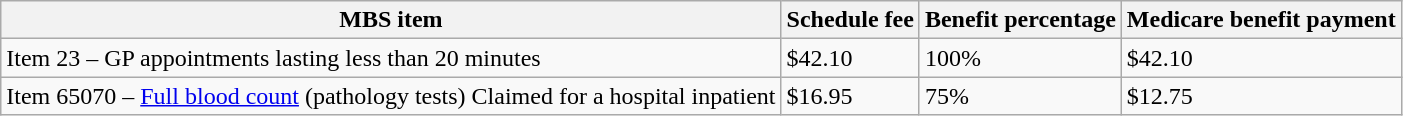<table class="wikitable">
<tr>
<th>MBS item</th>
<th>Schedule fee</th>
<th>Benefit percentage</th>
<th>Medicare benefit payment</th>
</tr>
<tr>
<td>Item 23 – GP appointments lasting less than 20 minutes</td>
<td>$42.10</td>
<td>100%</td>
<td>$42.10</td>
</tr>
<tr>
<td>Item 65070 – <a href='#'>Full blood count</a> (pathology tests) Claimed for a hospital inpatient</td>
<td>$16.95</td>
<td>75%</td>
<td>$12.75</td>
</tr>
</table>
